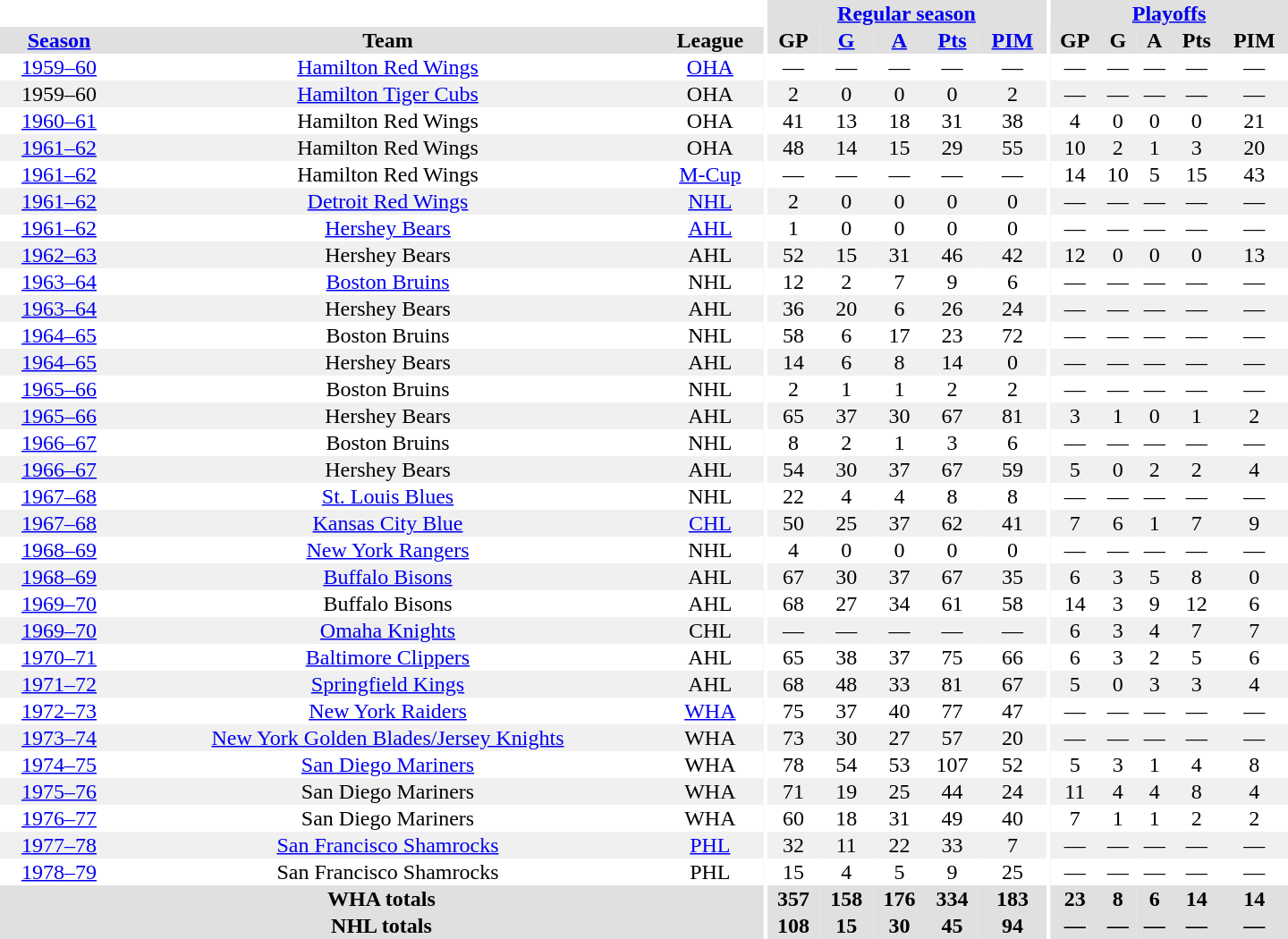<table border="0" cellpadding="1" cellspacing="0" style="text-align:center; width:60em">
<tr bgcolor="#e0e0e0">
<th colspan="3" bgcolor="#ffffff"></th>
<th rowspan="100" bgcolor="#ffffff"></th>
<th colspan="5"><a href='#'>Regular season</a></th>
<th rowspan="100" bgcolor="#ffffff"></th>
<th colspan="5"><a href='#'>Playoffs</a></th>
</tr>
<tr bgcolor="#e0e0e0">
<th><a href='#'>Season</a></th>
<th>Team</th>
<th>League</th>
<th>GP</th>
<th><a href='#'>G</a></th>
<th><a href='#'>A</a></th>
<th><a href='#'>Pts</a></th>
<th><a href='#'>PIM</a></th>
<th>GP</th>
<th>G</th>
<th>A</th>
<th>Pts</th>
<th>PIM</th>
</tr>
<tr>
<td><a href='#'>1959–60</a></td>
<td><a href='#'>Hamilton Red Wings</a></td>
<td><a href='#'>OHA</a></td>
<td>—</td>
<td>—</td>
<td>—</td>
<td>—</td>
<td>—</td>
<td>—</td>
<td>—</td>
<td>—</td>
<td>—</td>
<td>—</td>
</tr>
<tr bgcolor="#f0f0f0">
<td>1959–60</td>
<td><a href='#'>Hamilton Tiger Cubs</a></td>
<td>OHA</td>
<td>2</td>
<td>0</td>
<td>0</td>
<td>0</td>
<td>2</td>
<td>—</td>
<td>—</td>
<td>—</td>
<td>—</td>
<td>—</td>
</tr>
<tr>
<td><a href='#'>1960–61</a></td>
<td>Hamilton Red Wings</td>
<td>OHA</td>
<td>41</td>
<td>13</td>
<td>18</td>
<td>31</td>
<td>38</td>
<td>4</td>
<td>0</td>
<td>0</td>
<td>0</td>
<td>21</td>
</tr>
<tr bgcolor="#f0f0f0">
<td><a href='#'>1961–62</a></td>
<td>Hamilton Red Wings</td>
<td>OHA</td>
<td>48</td>
<td>14</td>
<td>15</td>
<td>29</td>
<td>55</td>
<td>10</td>
<td>2</td>
<td>1</td>
<td>3</td>
<td>20</td>
</tr>
<tr>
<td><a href='#'>1961–62</a></td>
<td>Hamilton Red Wings</td>
<td><a href='#'>M-Cup</a></td>
<td>—</td>
<td>—</td>
<td>—</td>
<td>—</td>
<td>—</td>
<td>14</td>
<td>10</td>
<td>5</td>
<td>15</td>
<td>43</td>
</tr>
<tr bgcolor="#f0f0f0">
<td><a href='#'>1961–62</a></td>
<td><a href='#'>Detroit Red Wings</a></td>
<td><a href='#'>NHL</a></td>
<td>2</td>
<td>0</td>
<td>0</td>
<td>0</td>
<td>0</td>
<td>—</td>
<td>—</td>
<td>—</td>
<td>—</td>
<td>—</td>
</tr>
<tr>
<td><a href='#'>1961–62</a></td>
<td><a href='#'>Hershey Bears</a></td>
<td><a href='#'>AHL</a></td>
<td>1</td>
<td>0</td>
<td>0</td>
<td>0</td>
<td>0</td>
<td>—</td>
<td>—</td>
<td>—</td>
<td>—</td>
<td>—</td>
</tr>
<tr bgcolor="#f0f0f0">
<td><a href='#'>1962–63</a></td>
<td>Hershey Bears</td>
<td>AHL</td>
<td>52</td>
<td>15</td>
<td>31</td>
<td>46</td>
<td>42</td>
<td>12</td>
<td>0</td>
<td>0</td>
<td>0</td>
<td>13</td>
</tr>
<tr>
<td><a href='#'>1963–64</a></td>
<td><a href='#'>Boston Bruins</a></td>
<td>NHL</td>
<td>12</td>
<td>2</td>
<td>7</td>
<td>9</td>
<td>6</td>
<td>—</td>
<td>—</td>
<td>—</td>
<td>—</td>
<td>—</td>
</tr>
<tr bgcolor="#f0f0f0">
<td><a href='#'>1963–64</a></td>
<td>Hershey Bears</td>
<td>AHL</td>
<td>36</td>
<td>20</td>
<td>6</td>
<td>26</td>
<td>24</td>
<td>—</td>
<td>—</td>
<td>—</td>
<td>—</td>
<td>—</td>
</tr>
<tr>
<td><a href='#'>1964–65</a></td>
<td>Boston Bruins</td>
<td>NHL</td>
<td>58</td>
<td>6</td>
<td>17</td>
<td>23</td>
<td>72</td>
<td>—</td>
<td>—</td>
<td>—</td>
<td>—</td>
<td>—</td>
</tr>
<tr bgcolor="#f0f0f0">
<td><a href='#'>1964–65</a></td>
<td>Hershey Bears</td>
<td>AHL</td>
<td>14</td>
<td>6</td>
<td>8</td>
<td>14</td>
<td>0</td>
<td>—</td>
<td>—</td>
<td>—</td>
<td>—</td>
<td>—</td>
</tr>
<tr>
<td><a href='#'>1965–66</a></td>
<td>Boston Bruins</td>
<td>NHL</td>
<td>2</td>
<td>1</td>
<td>1</td>
<td>2</td>
<td>2</td>
<td>—</td>
<td>—</td>
<td>—</td>
<td>—</td>
<td>—</td>
</tr>
<tr bgcolor="#f0f0f0">
<td><a href='#'>1965–66</a></td>
<td>Hershey Bears</td>
<td>AHL</td>
<td>65</td>
<td>37</td>
<td>30</td>
<td>67</td>
<td>81</td>
<td>3</td>
<td>1</td>
<td>0</td>
<td>1</td>
<td>2</td>
</tr>
<tr>
<td><a href='#'>1966–67</a></td>
<td>Boston Bruins</td>
<td>NHL</td>
<td>8</td>
<td>2</td>
<td>1</td>
<td>3</td>
<td>6</td>
<td>—</td>
<td>—</td>
<td>—</td>
<td>—</td>
<td>—</td>
</tr>
<tr bgcolor="#f0f0f0">
<td><a href='#'>1966–67</a></td>
<td>Hershey Bears</td>
<td>AHL</td>
<td>54</td>
<td>30</td>
<td>37</td>
<td>67</td>
<td>59</td>
<td>5</td>
<td>0</td>
<td>2</td>
<td>2</td>
<td>4</td>
</tr>
<tr>
<td><a href='#'>1967–68</a></td>
<td><a href='#'>St. Louis Blues</a></td>
<td>NHL</td>
<td>22</td>
<td>4</td>
<td>4</td>
<td>8</td>
<td>8</td>
<td>—</td>
<td>—</td>
<td>—</td>
<td>—</td>
<td>—</td>
</tr>
<tr bgcolor="#f0f0f0">
<td><a href='#'>1967–68</a></td>
<td><a href='#'>Kansas City Blue</a></td>
<td><a href='#'>CHL</a></td>
<td>50</td>
<td>25</td>
<td>37</td>
<td>62</td>
<td>41</td>
<td>7</td>
<td>6</td>
<td>1</td>
<td>7</td>
<td>9</td>
</tr>
<tr>
<td><a href='#'>1968–69</a></td>
<td><a href='#'>New York Rangers</a></td>
<td>NHL</td>
<td>4</td>
<td>0</td>
<td>0</td>
<td>0</td>
<td>0</td>
<td>—</td>
<td>—</td>
<td>—</td>
<td>—</td>
<td>—</td>
</tr>
<tr bgcolor="#f0f0f0">
<td><a href='#'>1968–69</a></td>
<td><a href='#'>Buffalo Bisons</a></td>
<td>AHL</td>
<td>67</td>
<td>30</td>
<td>37</td>
<td>67</td>
<td>35</td>
<td>6</td>
<td>3</td>
<td>5</td>
<td>8</td>
<td>0</td>
</tr>
<tr>
<td><a href='#'>1969–70</a></td>
<td>Buffalo Bisons</td>
<td>AHL</td>
<td>68</td>
<td>27</td>
<td>34</td>
<td>61</td>
<td>58</td>
<td>14</td>
<td>3</td>
<td>9</td>
<td>12</td>
<td>6</td>
</tr>
<tr bgcolor="#f0f0f0">
<td><a href='#'>1969–70</a></td>
<td><a href='#'>Omaha Knights</a></td>
<td>CHL</td>
<td>—</td>
<td>—</td>
<td>—</td>
<td>—</td>
<td>—</td>
<td>6</td>
<td>3</td>
<td>4</td>
<td>7</td>
<td>7</td>
</tr>
<tr>
<td><a href='#'>1970–71</a></td>
<td><a href='#'>Baltimore Clippers</a></td>
<td>AHL</td>
<td>65</td>
<td>38</td>
<td>37</td>
<td>75</td>
<td>66</td>
<td>6</td>
<td>3</td>
<td>2</td>
<td>5</td>
<td>6</td>
</tr>
<tr bgcolor="#f0f0f0">
<td><a href='#'>1971–72</a></td>
<td><a href='#'>Springfield Kings</a></td>
<td>AHL</td>
<td>68</td>
<td>48</td>
<td>33</td>
<td>81</td>
<td>67</td>
<td>5</td>
<td>0</td>
<td>3</td>
<td>3</td>
<td>4</td>
</tr>
<tr>
<td><a href='#'>1972–73</a></td>
<td><a href='#'>New York Raiders</a></td>
<td><a href='#'>WHA</a></td>
<td>75</td>
<td>37</td>
<td>40</td>
<td>77</td>
<td>47</td>
<td>—</td>
<td>—</td>
<td>—</td>
<td>—</td>
<td>—</td>
</tr>
<tr bgcolor="#f0f0f0">
<td><a href='#'>1973–74</a></td>
<td><a href='#'>New York Golden Blades/Jersey Knights</a></td>
<td>WHA</td>
<td>73</td>
<td>30</td>
<td>27</td>
<td>57</td>
<td>20</td>
<td>—</td>
<td>—</td>
<td>—</td>
<td>—</td>
<td>—</td>
</tr>
<tr>
<td><a href='#'>1974–75</a></td>
<td><a href='#'>San Diego Mariners</a></td>
<td>WHA</td>
<td>78</td>
<td>54</td>
<td>53</td>
<td>107</td>
<td>52</td>
<td>5</td>
<td>3</td>
<td>1</td>
<td>4</td>
<td>8</td>
</tr>
<tr bgcolor="#f0f0f0">
<td><a href='#'>1975–76</a></td>
<td>San Diego Mariners</td>
<td>WHA</td>
<td>71</td>
<td>19</td>
<td>25</td>
<td>44</td>
<td>24</td>
<td>11</td>
<td>4</td>
<td>4</td>
<td>8</td>
<td>4</td>
</tr>
<tr>
<td><a href='#'>1976–77</a></td>
<td>San Diego Mariners</td>
<td>WHA</td>
<td>60</td>
<td>18</td>
<td>31</td>
<td>49</td>
<td>40</td>
<td>7</td>
<td>1</td>
<td>1</td>
<td>2</td>
<td>2</td>
</tr>
<tr bgcolor="#f0f0f0">
<td><a href='#'>1977–78</a></td>
<td><a href='#'>San Francisco Shamrocks</a></td>
<td><a href='#'>PHL</a></td>
<td>32</td>
<td>11</td>
<td>22</td>
<td>33</td>
<td>7</td>
<td>—</td>
<td>—</td>
<td>—</td>
<td>—</td>
<td>—</td>
</tr>
<tr>
<td><a href='#'>1978–79</a></td>
<td>San Francisco Shamrocks</td>
<td>PHL</td>
<td>15</td>
<td>4</td>
<td>5</td>
<td>9</td>
<td>25</td>
<td>—</td>
<td>—</td>
<td>—</td>
<td>—</td>
<td>—</td>
</tr>
<tr bgcolor="#e0e0e0">
<th colspan="3">WHA totals</th>
<th>357</th>
<th>158</th>
<th>176</th>
<th>334</th>
<th>183</th>
<th>23</th>
<th>8</th>
<th>6</th>
<th>14</th>
<th>14</th>
</tr>
<tr bgcolor="#e0e0e0">
<th colspan="3">NHL totals</th>
<th>108</th>
<th>15</th>
<th>30</th>
<th>45</th>
<th>94</th>
<th>—</th>
<th>—</th>
<th>—</th>
<th>—</th>
<th>—</th>
</tr>
</table>
